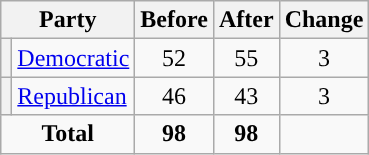<table class="wikitable" style="text-align:center;">
<tr>
<th colspan="2">Party</th>
<th>Before</th>
<th>After</th>
<th>Change</th>
</tr>
<tr>
<th style="background-color:"></th>
<td style="text-align:left;"><a href='#'>Democratic</a></td>
<td>52</td>
<td>55</td>
<td> 3</td>
</tr>
<tr>
<th style="background-color:"></th>
<td style="text-align:left;"><a href='#'>Republican</a></td>
<td>46</td>
<td>43</td>
<td> 3</td>
</tr>
<tr>
<td colspan="2"><strong>Total</strong></td>
<td><strong>98</strong></td>
<td><strong>98</strong></td>
<td></td>
</tr>
</table>
